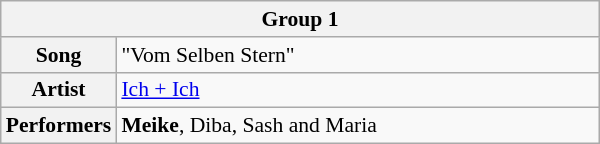<table class="wikitable" style="font-size: 90%" width=400px>
<tr>
<th colspan=2>Group 1</th>
</tr>
<tr>
<th width=10%>Song</th>
<td>"Vom Selben Stern"</td>
</tr>
<tr>
<th width=10%>Artist</th>
<td><a href='#'>Ich + Ich</a></td>
</tr>
<tr>
<th width=10%>Performers</th>
<td><strong>Meike</strong>, Diba, Sash and Maria</td>
</tr>
</table>
